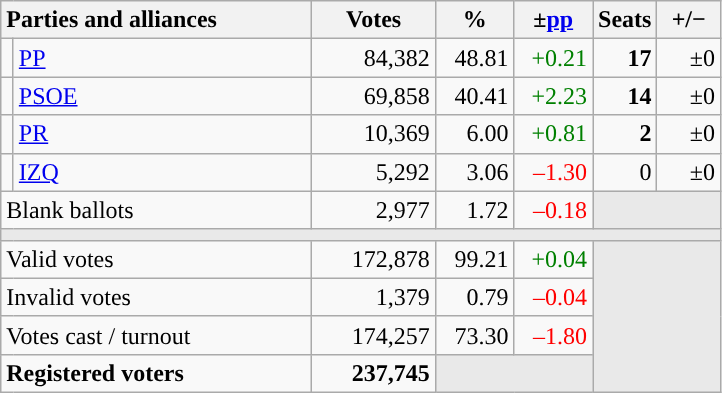<table class="wikitable" style="text-align:right;">
<tr>
<th style="text-align:left;" colspan="2" width="200">Parties and alliances</th>
<th width="75">Votes</th>
<th width="45">%</th>
<th width="45">±<a href='#'>pp</a></th>
<th width="35">Seats</th>
<th width="35">+/−</th>
</tr>
<tr>
<td width="1" style="color:inherit;background:"></td>
<td align="left"><a href='#'>PP</a></td>
<td>84,382</td>
<td>48.81</td>
<td style="color:green;">+0.21</td>
<td><strong>17</strong></td>
<td>±0</td>
</tr>
<tr>
<td style="color:inherit;background:"></td>
<td align="left"><a href='#'>PSOE</a></td>
<td>69,858</td>
<td>40.41</td>
<td style="color:green;">+2.23</td>
<td><strong>14</strong></td>
<td>±0</td>
</tr>
<tr>
<td style="color:inherit;background:"></td>
<td align="left"><a href='#'>PR</a></td>
<td>10,369</td>
<td>6.00</td>
<td style="color:green;">+0.81</td>
<td><strong>2</strong></td>
<td>±0</td>
</tr>
<tr>
<td style="color:inherit;background:"></td>
<td align="left"><a href='#'>IZQ</a></td>
<td>5,292</td>
<td>3.06</td>
<td style="color:red;">–1.30</td>
<td>0</td>
<td>±0</td>
</tr>
<tr>
<td align="left" colspan="2">Blank ballots</td>
<td>2,977</td>
<td>1.72</td>
<td style="color:red;">–0.18</td>
<td bgcolor="#E9E9E9" colspan="2"></td>
</tr>
<tr>
<td colspan="7" bgcolor="#E9E9E9"></td>
</tr>
<tr>
<td align="left" colspan="2">Valid votes</td>
<td>172,878</td>
<td>99.21</td>
<td style="color:green;">+0.04</td>
<td bgcolor="#E9E9E9" colspan="2" rowspan="4"></td>
</tr>
<tr>
<td align="left" colspan="2">Invalid votes</td>
<td>1,379</td>
<td>0.79</td>
<td style="color:red;">–0.04</td>
</tr>
<tr>
<td align="left" colspan="2">Votes cast / turnout</td>
<td>174,257</td>
<td>73.30</td>
<td style="color:red;">–1.80</td>
</tr>
<tr style="font-weight:bold;">
<td align="left" colspan="2">Registered voters</td>
<td>237,745</td>
<td bgcolor="#E9E9E9" colspan="2"></td>
</tr>
</table>
